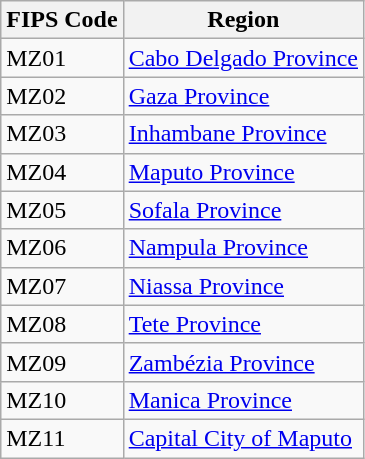<table class="wikitable">
<tr>
<th>FIPS Code</th>
<th>Region</th>
</tr>
<tr>
<td>MZ01</td>
<td><a href='#'>Cabo Delgado Province</a></td>
</tr>
<tr>
<td>MZ02</td>
<td><a href='#'>Gaza Province</a></td>
</tr>
<tr>
<td>MZ03</td>
<td><a href='#'>Inhambane Province</a></td>
</tr>
<tr>
<td>MZ04</td>
<td><a href='#'>Maputo Province</a></td>
</tr>
<tr>
<td>MZ05</td>
<td><a href='#'>Sofala Province</a></td>
</tr>
<tr>
<td>MZ06</td>
<td><a href='#'>Nampula Province</a></td>
</tr>
<tr>
<td>MZ07</td>
<td><a href='#'>Niassa Province</a></td>
</tr>
<tr>
<td>MZ08</td>
<td><a href='#'>Tete Province</a></td>
</tr>
<tr>
<td>MZ09</td>
<td><a href='#'>Zambézia Province</a></td>
</tr>
<tr>
<td>MZ10</td>
<td><a href='#'>Manica Province</a></td>
</tr>
<tr>
<td>MZ11</td>
<td><a href='#'>Capital City of Maputo</a></td>
</tr>
</table>
